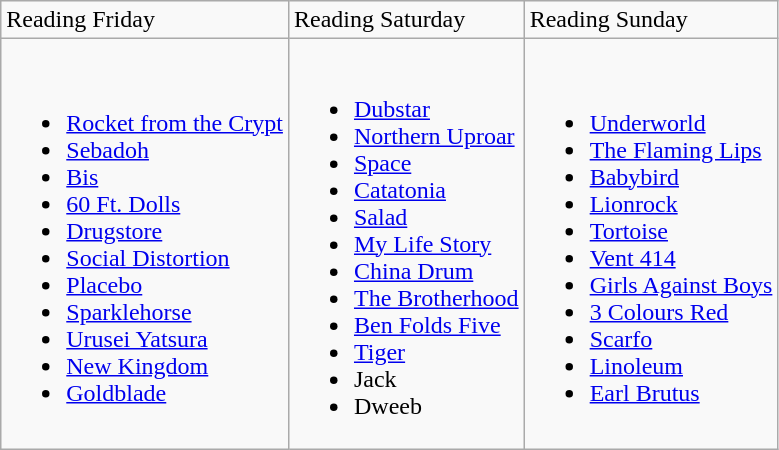<table class="wikitable">
<tr>
<td>Reading Friday</td>
<td>Reading Saturday</td>
<td>Reading Sunday</td>
</tr>
<tr>
<td><br><ul><li><a href='#'>Rocket from the Crypt</a></li><li><a href='#'>Sebadoh</a></li><li><a href='#'>Bis</a></li><li><a href='#'>60 Ft. Dolls</a></li><li><a href='#'>Drugstore</a></li><li><a href='#'>Social Distortion</a></li><li><a href='#'>Placebo</a></li><li><a href='#'>Sparklehorse</a></li><li><a href='#'>Urusei Yatsura</a></li><li><a href='#'>New Kingdom</a></li><li><a href='#'>Goldblade</a></li></ul></td>
<td><br><ul><li><a href='#'>Dubstar</a></li><li><a href='#'>Northern Uproar</a></li><li><a href='#'>Space</a></li><li><a href='#'>Catatonia</a></li><li><a href='#'>Salad</a></li><li><a href='#'>My Life Story</a></li><li><a href='#'>China Drum</a></li><li><a href='#'>The Brotherhood</a></li><li><a href='#'>Ben Folds Five</a></li><li><a href='#'>Tiger</a></li><li>Jack</li><li>Dweeb</li></ul></td>
<td><br><ul><li><a href='#'>Underworld</a></li><li><a href='#'>The Flaming Lips</a></li><li><a href='#'>Babybird</a></li><li><a href='#'>Lionrock</a></li><li><a href='#'>Tortoise</a></li><li><a href='#'>Vent 414</a></li><li><a href='#'>Girls Against Boys</a></li><li><a href='#'>3 Colours Red</a></li><li><a href='#'>Scarfo</a></li><li><a href='#'>Linoleum</a></li><li><a href='#'>Earl Brutus</a></li></ul></td>
</tr>
</table>
